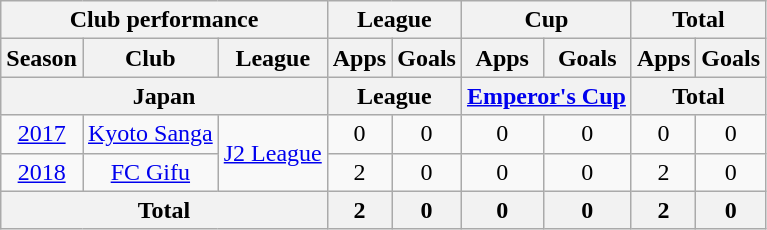<table class="wikitable" style="text-align:center;">
<tr>
<th colspan=3>Club performance</th>
<th colspan=2>League</th>
<th colspan=2>Cup</th>
<th colspan=2>Total</th>
</tr>
<tr>
<th>Season</th>
<th>Club</th>
<th>League</th>
<th>Apps</th>
<th>Goals</th>
<th>Apps</th>
<th>Goals</th>
<th>Apps</th>
<th>Goals</th>
</tr>
<tr>
<th colspan=3>Japan</th>
<th colspan=2>League</th>
<th colspan=2><a href='#'>Emperor's Cup</a></th>
<th colspan=2>Total</th>
</tr>
<tr>
<td><a href='#'>2017</a></td>
<td><a href='#'>Kyoto Sanga</a></td>
<td rowspan="2"><a href='#'>J2 League</a></td>
<td>0</td>
<td>0</td>
<td>0</td>
<td>0</td>
<td>0</td>
<td>0</td>
</tr>
<tr>
<td><a href='#'>2018</a></td>
<td rowspan="1"><a href='#'>FC Gifu</a></td>
<td>2</td>
<td>0</td>
<td>0</td>
<td>0</td>
<td>2</td>
<td>0</td>
</tr>
<tr>
<th colspan=3>Total</th>
<th>2</th>
<th>0</th>
<th>0</th>
<th>0</th>
<th>2</th>
<th>0</th>
</tr>
</table>
